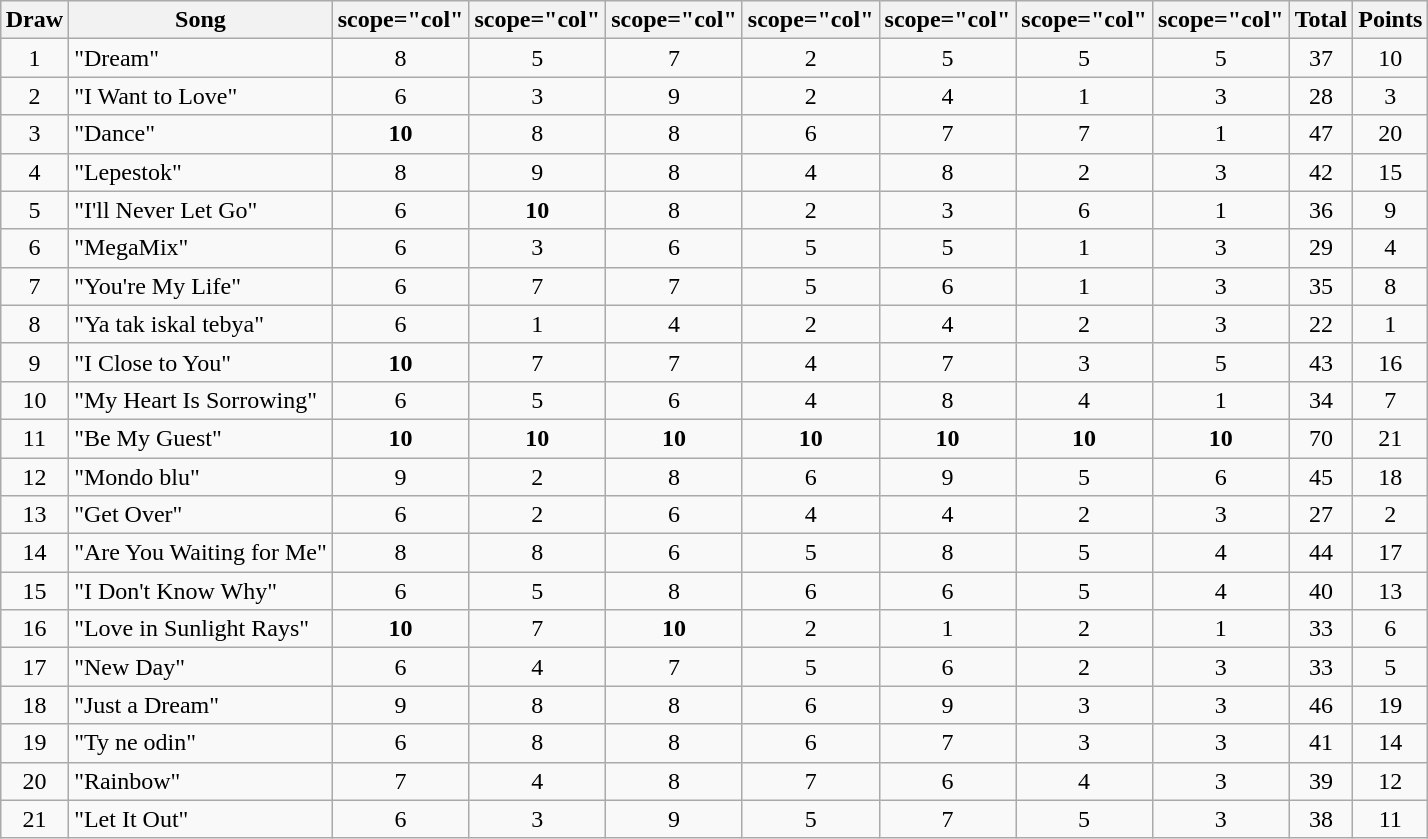<table class="wikitable collapsible" style="margin: 1em auto 1em auto; text-align:center;">
<tr>
<th>Draw</th>
<th>Song</th>
<th>scope="col" </th>
<th>scope="col" </th>
<th>scope="col" </th>
<th>scope="col" </th>
<th>scope="col" </th>
<th>scope="col" </th>
<th>scope="col" </th>
<th>Total</th>
<th>Points</th>
</tr>
<tr>
<td>1</td>
<td align="left">"Dream"</td>
<td>8</td>
<td>5</td>
<td>7</td>
<td>2</td>
<td>5</td>
<td>5</td>
<td>5</td>
<td>37</td>
<td>10</td>
</tr>
<tr>
<td>2</td>
<td align="left">"I Want to Love"</td>
<td>6</td>
<td>3</td>
<td>9</td>
<td>2</td>
<td>4</td>
<td>1</td>
<td>3</td>
<td>28</td>
<td>3</td>
</tr>
<tr>
<td>3</td>
<td align="left">"Dance"</td>
<td><strong>10</strong></td>
<td>8</td>
<td>8</td>
<td>6</td>
<td>7</td>
<td>7</td>
<td>1</td>
<td>47</td>
<td>20</td>
</tr>
<tr>
<td>4</td>
<td align="left">"Lepestok"</td>
<td>8</td>
<td>9</td>
<td>8</td>
<td>4</td>
<td>8</td>
<td>2</td>
<td>3</td>
<td>42</td>
<td>15</td>
</tr>
<tr>
<td>5</td>
<td align="left">"I'll Never Let Go"</td>
<td>6</td>
<td><strong>10</strong></td>
<td>8</td>
<td>2</td>
<td>3</td>
<td>6</td>
<td>1</td>
<td>36</td>
<td>9</td>
</tr>
<tr>
<td>6</td>
<td align="left">"MegaMix"</td>
<td>6</td>
<td>3</td>
<td>6</td>
<td>5</td>
<td>5</td>
<td>1</td>
<td>3</td>
<td>29</td>
<td>4</td>
</tr>
<tr>
<td>7</td>
<td align="left">"You're My Life"</td>
<td>6</td>
<td>7</td>
<td>7</td>
<td>5</td>
<td>6</td>
<td>1</td>
<td>3</td>
<td>35</td>
<td>8</td>
</tr>
<tr>
<td>8</td>
<td align="left">"Ya tak iskal tebya"</td>
<td>6</td>
<td>1</td>
<td>4</td>
<td>2</td>
<td>4</td>
<td>2</td>
<td>3</td>
<td>22</td>
<td>1</td>
</tr>
<tr>
<td>9</td>
<td align="left">"I Close to You"</td>
<td><strong>10</strong></td>
<td>7</td>
<td>7</td>
<td>4</td>
<td>7</td>
<td>3</td>
<td>5</td>
<td>43</td>
<td>16</td>
</tr>
<tr>
<td>10</td>
<td align="left">"My Heart Is Sorrowing"</td>
<td>6</td>
<td>5</td>
<td>6</td>
<td>4</td>
<td>8</td>
<td>4</td>
<td>1</td>
<td>34</td>
<td>7</td>
</tr>
<tr>
<td>11</td>
<td align="left">"Be My Guest"</td>
<td><strong>10</strong></td>
<td><strong>10</strong></td>
<td><strong>10</strong></td>
<td><strong>10</strong></td>
<td><strong>10</strong></td>
<td><strong>10</strong></td>
<td><strong>10</strong></td>
<td>70</td>
<td>21</td>
</tr>
<tr>
<td>12</td>
<td align="left">"Mondo blu"</td>
<td>9</td>
<td>2</td>
<td>8</td>
<td>6</td>
<td>9</td>
<td>5</td>
<td>6</td>
<td>45</td>
<td>18</td>
</tr>
<tr>
<td>13</td>
<td align="left">"Get Over"</td>
<td>6</td>
<td>2</td>
<td>6</td>
<td>4</td>
<td>4</td>
<td>2</td>
<td>3</td>
<td>27</td>
<td>2</td>
</tr>
<tr>
<td>14</td>
<td align="left">"Are You Waiting for Me"</td>
<td>8</td>
<td>8</td>
<td>6</td>
<td>5</td>
<td>8</td>
<td>5</td>
<td>4</td>
<td>44</td>
<td>17</td>
</tr>
<tr>
<td>15</td>
<td align="left">"I Don't Know Why"</td>
<td>6</td>
<td>5</td>
<td>8</td>
<td>6</td>
<td>6</td>
<td>5</td>
<td>4</td>
<td>40</td>
<td>13</td>
</tr>
<tr>
<td>16</td>
<td align="left">"Love in Sunlight Rays"</td>
<td><strong>10</strong></td>
<td>7</td>
<td><strong>10</strong></td>
<td>2</td>
<td>1</td>
<td>2</td>
<td>1</td>
<td>33</td>
<td>6</td>
</tr>
<tr>
<td>17</td>
<td align="left">"New Day"</td>
<td>6</td>
<td>4</td>
<td>7</td>
<td>5</td>
<td>6</td>
<td>2</td>
<td>3</td>
<td>33</td>
<td>5</td>
</tr>
<tr>
<td>18</td>
<td align="left">"Just a Dream"</td>
<td>9</td>
<td>8</td>
<td>8</td>
<td>6</td>
<td>9</td>
<td>3</td>
<td>3</td>
<td>46</td>
<td>19</td>
</tr>
<tr>
<td>19</td>
<td align="left">"Ty ne odin"</td>
<td>6</td>
<td>8</td>
<td>8</td>
<td>6</td>
<td>7</td>
<td>3</td>
<td>3</td>
<td>41</td>
<td>14</td>
</tr>
<tr>
<td>20</td>
<td align="left">"Rainbow"</td>
<td>7</td>
<td>4</td>
<td>8</td>
<td>7</td>
<td>6</td>
<td>4</td>
<td>3</td>
<td>39</td>
<td>12</td>
</tr>
<tr>
<td>21</td>
<td align="left">"Let It Out"</td>
<td>6</td>
<td>3</td>
<td>9</td>
<td>5</td>
<td>7</td>
<td>5</td>
<td>3</td>
<td>38</td>
<td>11</td>
</tr>
</table>
